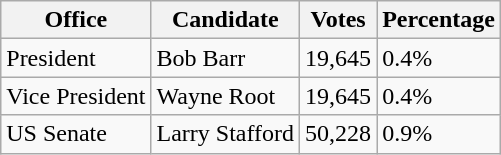<table class="wikitable">
<tr>
<th>Office</th>
<th>Candidate</th>
<th>Votes</th>
<th>Percentage</th>
</tr>
<tr>
<td>President</td>
<td>Bob Barr</td>
<td>19,645</td>
<td>0.4%</td>
</tr>
<tr>
<td>Vice President</td>
<td>Wayne Root</td>
<td>19,645</td>
<td>0.4%</td>
</tr>
<tr>
<td>US Senate</td>
<td>Larry Stafford</td>
<td>50,228</td>
<td>0.9%</td>
</tr>
</table>
